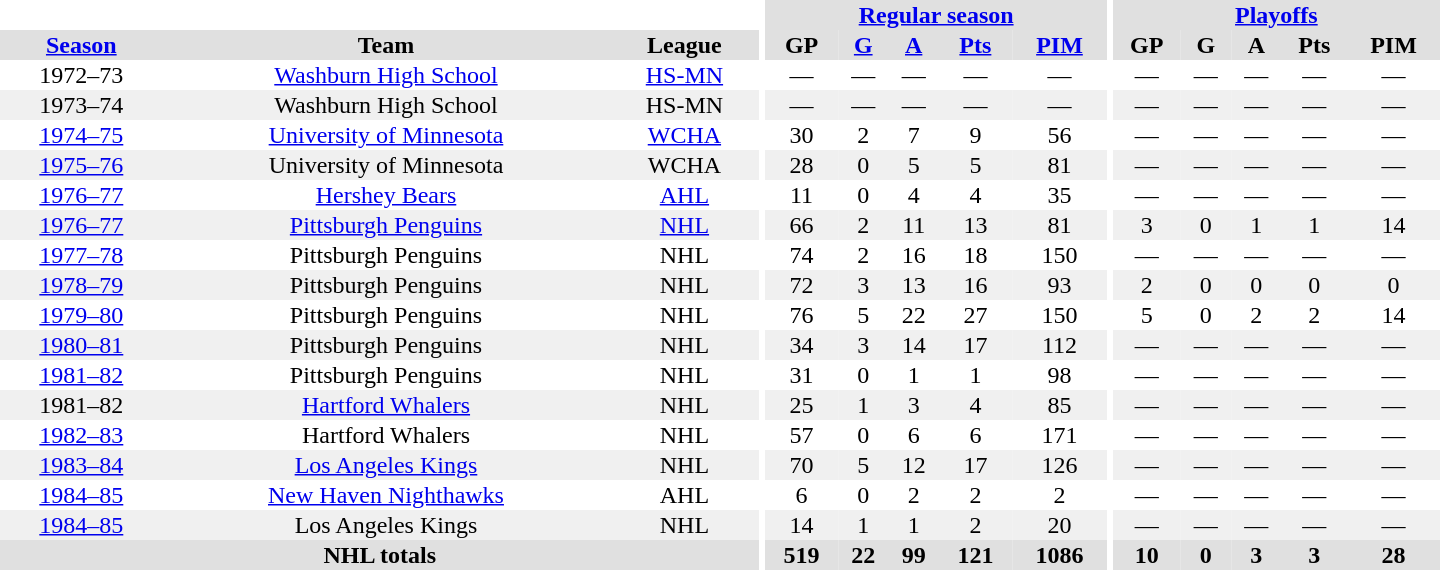<table border="0" cellpadding="1" cellspacing="0" style="text-align:center; width:60em">
<tr bgcolor="#e0e0e0">
<th colspan="3" bgcolor="#ffffff"></th>
<th rowspan="100" bgcolor="#ffffff"></th>
<th colspan="5"><a href='#'>Regular season</a></th>
<th rowspan="100" bgcolor="#ffffff"></th>
<th colspan="5"><a href='#'>Playoffs</a></th>
</tr>
<tr bgcolor="#e0e0e0">
<th><a href='#'>Season</a></th>
<th>Team</th>
<th>League</th>
<th>GP</th>
<th><a href='#'>G</a></th>
<th><a href='#'>A</a></th>
<th><a href='#'>Pts</a></th>
<th><a href='#'>PIM</a></th>
<th>GP</th>
<th>G</th>
<th>A</th>
<th>Pts</th>
<th>PIM</th>
</tr>
<tr>
<td>1972–73</td>
<td><a href='#'>Washburn High School</a></td>
<td><a href='#'>HS-MN</a></td>
<td>—</td>
<td>—</td>
<td>—</td>
<td>—</td>
<td>—</td>
<td>—</td>
<td>—</td>
<td>—</td>
<td>—</td>
<td>—</td>
</tr>
<tr bgcolor="#f0f0f0">
<td>1973–74</td>
<td>Washburn High School</td>
<td>HS-MN</td>
<td>—</td>
<td>—</td>
<td>—</td>
<td>—</td>
<td>—</td>
<td>—</td>
<td>—</td>
<td>—</td>
<td>—</td>
<td>—</td>
</tr>
<tr>
<td><a href='#'>1974–75</a></td>
<td><a href='#'>University of Minnesota</a></td>
<td><a href='#'>WCHA</a></td>
<td>30</td>
<td>2</td>
<td>7</td>
<td>9</td>
<td>56</td>
<td>—</td>
<td>—</td>
<td>—</td>
<td>—</td>
<td>—</td>
</tr>
<tr bgcolor="#f0f0f0">
<td><a href='#'>1975–76</a></td>
<td>University of Minnesota</td>
<td>WCHA</td>
<td>28</td>
<td>0</td>
<td>5</td>
<td>5</td>
<td>81</td>
<td>—</td>
<td>—</td>
<td>—</td>
<td>—</td>
<td>—</td>
</tr>
<tr>
<td><a href='#'>1976–77</a></td>
<td><a href='#'>Hershey Bears</a></td>
<td><a href='#'>AHL</a></td>
<td>11</td>
<td>0</td>
<td>4</td>
<td>4</td>
<td>35</td>
<td>—</td>
<td>—</td>
<td>—</td>
<td>—</td>
<td>—</td>
</tr>
<tr bgcolor="#f0f0f0">
<td><a href='#'>1976–77</a></td>
<td><a href='#'>Pittsburgh Penguins</a></td>
<td><a href='#'>NHL</a></td>
<td>66</td>
<td>2</td>
<td>11</td>
<td>13</td>
<td>81</td>
<td>3</td>
<td>0</td>
<td>1</td>
<td>1</td>
<td>14</td>
</tr>
<tr>
<td><a href='#'>1977–78</a></td>
<td>Pittsburgh Penguins</td>
<td>NHL</td>
<td>74</td>
<td>2</td>
<td>16</td>
<td>18</td>
<td>150</td>
<td>—</td>
<td>—</td>
<td>—</td>
<td>—</td>
<td>—</td>
</tr>
<tr bgcolor="#f0f0f0">
<td><a href='#'>1978–79</a></td>
<td>Pittsburgh Penguins</td>
<td>NHL</td>
<td>72</td>
<td>3</td>
<td>13</td>
<td>16</td>
<td>93</td>
<td>2</td>
<td>0</td>
<td>0</td>
<td>0</td>
<td>0</td>
</tr>
<tr>
<td><a href='#'>1979–80</a></td>
<td>Pittsburgh Penguins</td>
<td>NHL</td>
<td>76</td>
<td>5</td>
<td>22</td>
<td>27</td>
<td>150</td>
<td>5</td>
<td>0</td>
<td>2</td>
<td>2</td>
<td>14</td>
</tr>
<tr bgcolor="#f0f0f0">
<td><a href='#'>1980–81</a></td>
<td>Pittsburgh Penguins</td>
<td>NHL</td>
<td>34</td>
<td>3</td>
<td>14</td>
<td>17</td>
<td>112</td>
<td>—</td>
<td>—</td>
<td>—</td>
<td>—</td>
<td>—</td>
</tr>
<tr>
<td><a href='#'>1981–82</a></td>
<td>Pittsburgh Penguins</td>
<td>NHL</td>
<td>31</td>
<td>0</td>
<td>1</td>
<td>1</td>
<td>98</td>
<td>—</td>
<td>—</td>
<td>—</td>
<td>—</td>
<td>—</td>
</tr>
<tr bgcolor="#f0f0f0">
<td>1981–82</td>
<td><a href='#'>Hartford Whalers</a></td>
<td>NHL</td>
<td>25</td>
<td>1</td>
<td>3</td>
<td>4</td>
<td>85</td>
<td>—</td>
<td>—</td>
<td>—</td>
<td>—</td>
<td>—</td>
</tr>
<tr>
<td><a href='#'>1982–83</a></td>
<td>Hartford Whalers</td>
<td>NHL</td>
<td>57</td>
<td>0</td>
<td>6</td>
<td>6</td>
<td>171</td>
<td>—</td>
<td>—</td>
<td>—</td>
<td>—</td>
<td>—</td>
</tr>
<tr bgcolor="#f0f0f0">
<td><a href='#'>1983–84</a></td>
<td><a href='#'>Los Angeles Kings</a></td>
<td>NHL</td>
<td>70</td>
<td>5</td>
<td>12</td>
<td>17</td>
<td>126</td>
<td>—</td>
<td>—</td>
<td>—</td>
<td>—</td>
<td>—</td>
</tr>
<tr>
<td><a href='#'>1984–85</a></td>
<td><a href='#'>New Haven Nighthawks</a></td>
<td>AHL</td>
<td>6</td>
<td>0</td>
<td>2</td>
<td>2</td>
<td>2</td>
<td>—</td>
<td>—</td>
<td>—</td>
<td>—</td>
<td>—</td>
</tr>
<tr bgcolor="#f0f0f0">
<td><a href='#'>1984–85</a></td>
<td>Los Angeles Kings</td>
<td>NHL</td>
<td>14</td>
<td>1</td>
<td>1</td>
<td>2</td>
<td>20</td>
<td>—</td>
<td>—</td>
<td>—</td>
<td>—</td>
<td>—</td>
</tr>
<tr bgcolor="#e0e0e0">
<th colspan="3">NHL totals</th>
<th>519</th>
<th>22</th>
<th>99</th>
<th>121</th>
<th>1086</th>
<th>10</th>
<th>0</th>
<th>3</th>
<th>3</th>
<th>28</th>
</tr>
</table>
